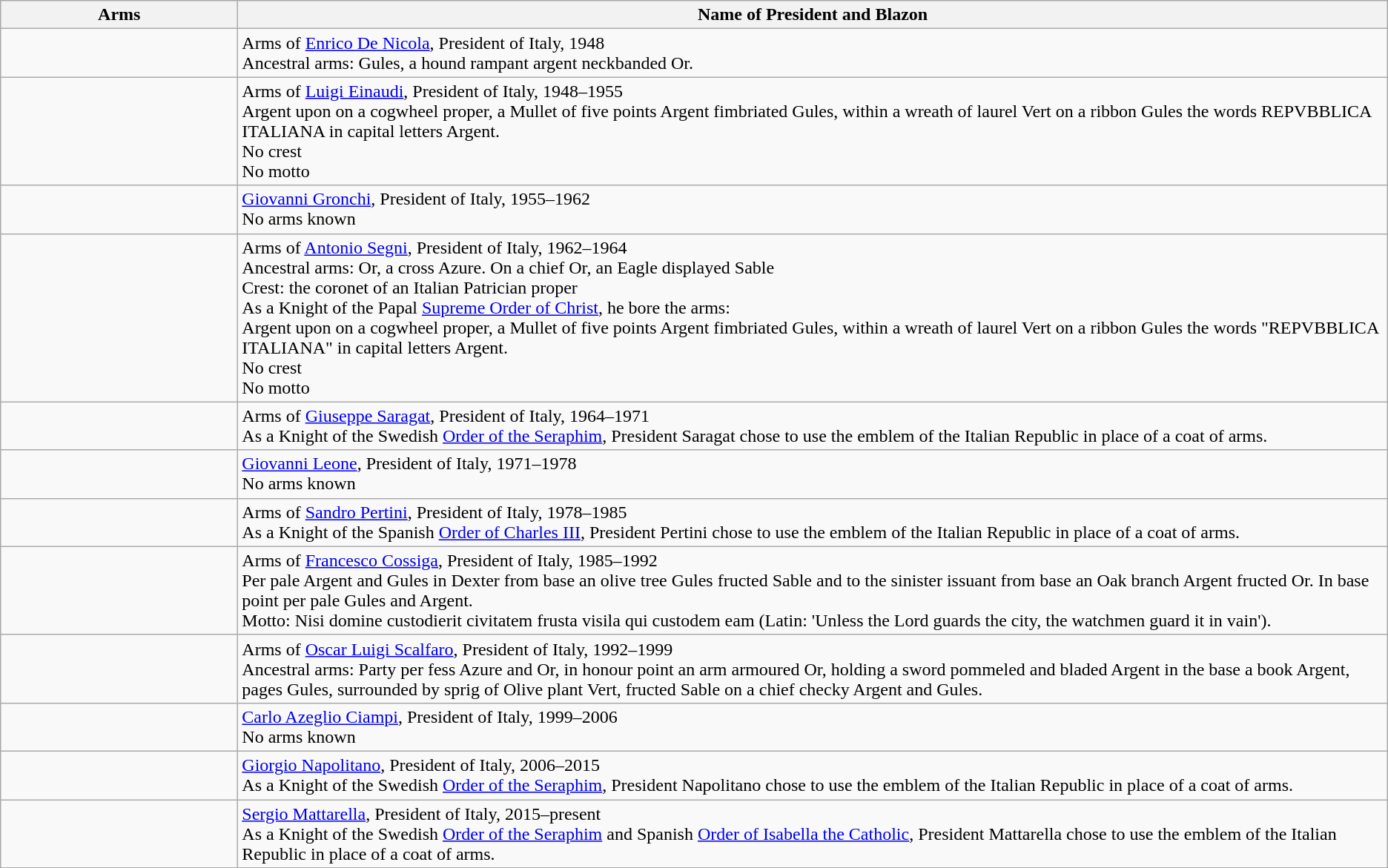<table class=wikitable>
<tr style="vertical-align:top; text-align:center;">
<th style="width:206px;">Arms</th>
<th>Name of President and Blazon</th>
</tr>
<tr valign=top>
<td align=center></td>
<td>Arms of <a href='#'>Enrico De Nicola</a>, President of Italy, 1948<br>Ancestral arms: Gules, a hound rampant argent neckbanded Or.</td>
</tr>
<tr valign=top>
<td align=center></td>
<td>Arms of <a href='#'>Luigi Einaudi</a>, President of Italy, 1948–1955<br>Argent upon on a cogwheel proper, a Mullet of five points Argent fimbriated Gules, within a wreath of laurel Vert on a ribbon Gules the words REPVBBLICA ITALIANA in capital letters Argent.<br>No crest<br>No motto</td>
</tr>
<tr valign=top>
<td align=center></td>
<td><a href='#'>Giovanni Gronchi</a>, President of Italy, 1955–1962<br>No arms known</td>
</tr>
<tr valign=top>
<td align=center></td>
<td>Arms of <a href='#'>Antonio Segni</a>, President of Italy, 1962–1964<br>Ancestral arms: Or, a cross Azure. On a chief Or, an Eagle displayed Sable<br>Crest: the coronet of an Italian Patrician proper<br>As a Knight of the Papal <a href='#'>Supreme Order of Christ</a>, he bore the arms:<br>Argent upon on a cogwheel proper, a Mullet of five points Argent fimbriated Gules, within a wreath of laurel Vert on a ribbon Gules the words "REPVBBLICA ITALIANA" in capital letters Argent.<br>No crest<br>No motto</td>
</tr>
<tr valign=top>
<td align=center></td>
<td>Arms of <a href='#'>Giuseppe Saragat</a>, President of Italy, 1964–1971<br>As a Knight of the Swedish <a href='#'>Order of the Seraphim</a>, President Saragat chose to use the emblem of the Italian Republic in place of a coat of arms.</td>
</tr>
<tr valign=top>
<td align=center></td>
<td><a href='#'>Giovanni Leone</a>, President of Italy, 1971–1978<br>No arms known</td>
</tr>
<tr valign=top>
<td align=center></td>
<td>Arms of <a href='#'>Sandro Pertini</a>, President of Italy, 1978–1985<br>As a Knight of the Spanish <a href='#'>Order of Charles III</a>, President Pertini chose to use the emblem of the Italian Republic in place of a coat of arms.</td>
</tr>
<tr valign=top>
<td align=center></td>
<td>Arms of <a href='#'>Francesco Cossiga</a>, President of Italy, 1985–1992<br>Per pale Argent and Gules in Dexter from base an olive tree Gules fructed Sable and to the sinister issuant from base an Oak branch Argent fructed Or. In base point per pale Gules and Argent.<br>Motto: Nisi domine custodierit civitatem frusta visila qui custodem eam (Latin: 'Unless the Lord guards the city, the watchmen guard it in vain').</td>
</tr>
<tr valign=top>
<td align=center></td>
<td>Arms of <a href='#'>Oscar Luigi Scalfaro</a>, President of Italy, 1992–1999<br>Ancestral arms: Party per fess Azure and Or, in honour point an arm armoured Or, holding a sword pommeled and bladed Argent in the base a book Argent, pages Gules, surrounded by sprig of Olive plant Vert, fructed Sable on a chief checky Argent and Gules.</td>
</tr>
<tr valign=top>
<td align=center></td>
<td><a href='#'>Carlo Azeglio Ciampi</a>, President of Italy, 1999–2006<br>No arms known</td>
</tr>
<tr valign=top>
<td align=center></td>
<td><a href='#'>Giorgio Napolitano</a>, President of Italy, 2006–2015<br>As a Knight of the Swedish <a href='#'>Order of the Seraphim</a>, President Napolitano chose to use the emblem of the Italian Republic in place of a coat of arms.</td>
</tr>
<tr valign=top>
<td align=center></td>
<td><a href='#'>Sergio Mattarella</a>, President of Italy, 2015–present<br>As a Knight of the Swedish <a href='#'>Order of the Seraphim</a> and Spanish <a href='#'>Order of Isabella the Catholic</a>, President Mattarella chose to use the emblem of the Italian Republic in place of a coat of arms.</td>
</tr>
<tr>
</tr>
</table>
